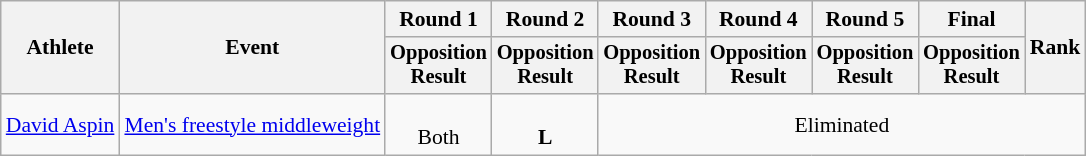<table class="wikitable" style="font-size:90%;text-align:center;">
<tr>
<th rowspan=2>Athlete</th>
<th rowspan=2>Event</th>
<th>Round 1</th>
<th>Round 2</th>
<th>Round 3</th>
<th>Round 4</th>
<th>Round 5</th>
<th>Final</th>
<th rowspan=2>Rank</th>
</tr>
<tr style="font-size:95%">
<th>Opposition<br>Result</th>
<th>Opposition<br>Result</th>
<th>Opposition<br>Result</th>
<th>Opposition<br>Result</th>
<th>Opposition<br>Result</th>
<th>Opposition<br>Result</th>
</tr>
<tr>
<td style="text-align:left;"><a href='#'>David Aspin</a></td>
<td style="text-align:left;"><a href='#'>Men's freestyle middleweight</a></td>
<td><br>Both </td>
<td><br><strong>L</strong></td>
<td colspan=5>Eliminated</td>
</tr>
</table>
